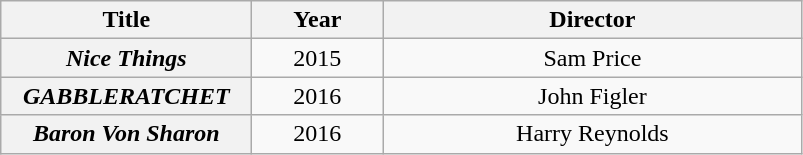<table class="wikitable plainrowheaders" style="text-align:center;">
<tr>
<th scope="col" style="width:10em;">Title</th>
<th scope="col" style="width:5em;">Year</th>
<th scope="col" style="width:17em;">Director</th>
</tr>
<tr>
<th scope="row"><em>Nice Things</em></th>
<td>2015</td>
<td>Sam Price</td>
</tr>
<tr>
<th scope="row"><em>GABBLERATCHET</em></th>
<td>2016</td>
<td>John Figler</td>
</tr>
<tr>
<th scope="row"><em>Baron Von Sharon</em></th>
<td>2016</td>
<td>Harry Reynolds</td>
</tr>
</table>
